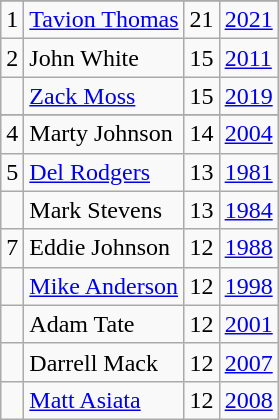<table class="wikitable">
<tr>
</tr>
<tr>
<td>1</td>
<td><a href='#'>Tavion Thomas</a></td>
<td>21</td>
<td><a href='#'>2021</a></td>
</tr>
<tr>
<td>2</td>
<td John White(running back, born 1991)>John White</td>
<td>15</td>
<td><a href='#'>2011</a></td>
</tr>
<tr>
<td></td>
<td><a href='#'>Zack Moss</a></td>
<td>15</td>
<td><a href='#'>2019</a></td>
</tr>
<tr>
</tr>
<tr>
<td>4</td>
<td>Marty Johnson</td>
<td>14</td>
<td><a href='#'>2004</a></td>
</tr>
<tr>
<td>5</td>
<td><a href='#'>Del Rodgers</a></td>
<td>13</td>
<td><a href='#'>1981</a></td>
</tr>
<tr>
<td></td>
<td>Mark Stevens</td>
<td>13</td>
<td><a href='#'>1984</a></td>
</tr>
<tr>
<td>7</td>
<td>Eddie Johnson</td>
<td>12</td>
<td><a href='#'>1988</a></td>
</tr>
<tr>
<td></td>
<td><a href='#'>Mike Anderson</a></td>
<td>12</td>
<td><a href='#'>1998</a></td>
</tr>
<tr>
<td></td>
<td>Adam Tate</td>
<td>12</td>
<td><a href='#'>2001</a></td>
</tr>
<tr>
<td></td>
<td>Darrell Mack</td>
<td>12</td>
<td><a href='#'>2007</a></td>
</tr>
<tr>
<td></td>
<td><a href='#'>Matt Asiata</a></td>
<td>12</td>
<td><a href='#'>2008</a></td>
</tr>
</table>
